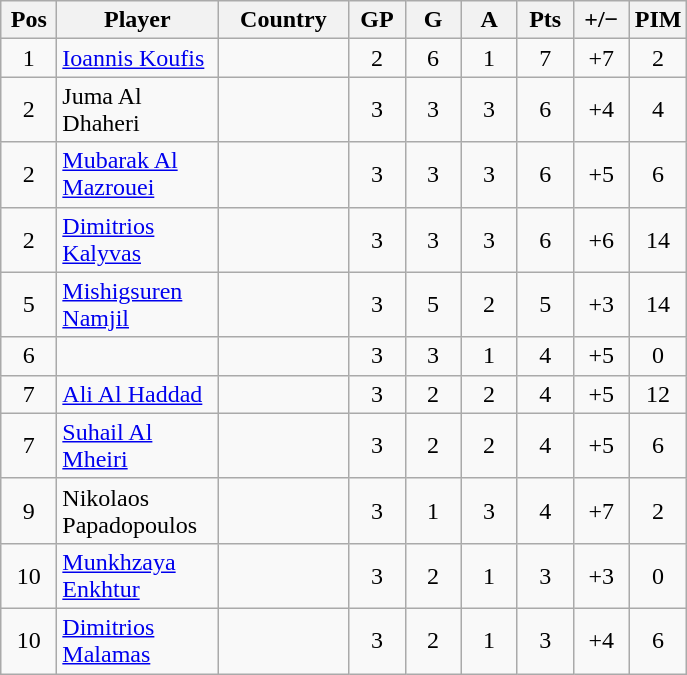<table class="wikitable sortable" style="text-align: center;">
<tr>
<th width=30>Pos</th>
<th width=100>Player</th>
<th width=80>Country</th>
<th width=30>GP</th>
<th width=30>G</th>
<th width=30>A</th>
<th width=30>Pts</th>
<th width=30>+/−</th>
<th width=30>PIM</th>
</tr>
<tr>
<td>1</td>
<td align=left><a href='#'>Ioannis Koufis</a></td>
<td align=left></td>
<td>2</td>
<td>6</td>
<td>1</td>
<td>7</td>
<td>+7</td>
<td>2</td>
</tr>
<tr>
<td>2</td>
<td align=left>Juma Al Dhaheri</td>
<td align=left></td>
<td>3</td>
<td>3</td>
<td>3</td>
<td>6</td>
<td>+4</td>
<td>4</td>
</tr>
<tr>
<td>2</td>
<td align=left><a href='#'>Mubarak Al Mazrouei</a></td>
<td align=left></td>
<td>3</td>
<td>3</td>
<td>3</td>
<td>6</td>
<td>+5</td>
<td>6</td>
</tr>
<tr>
<td>2</td>
<td align=left><a href='#'>Dimitrios Kalyvas</a></td>
<td align=left></td>
<td>3</td>
<td>3</td>
<td>3</td>
<td>6</td>
<td>+6</td>
<td>14</td>
</tr>
<tr>
<td>5</td>
<td align=left><a href='#'>Mishigsuren Namjil</a></td>
<td align=left></td>
<td>3</td>
<td>5</td>
<td>2</td>
<td>5</td>
<td>+3</td>
<td>14</td>
</tr>
<tr>
<td>6</td>
<td align=left></td>
<td align=left></td>
<td>3</td>
<td>3</td>
<td>1</td>
<td>4</td>
<td>+5</td>
<td>0</td>
</tr>
<tr>
<td>7</td>
<td align=left><a href='#'>Ali Al Haddad</a></td>
<td align=left></td>
<td>3</td>
<td>2</td>
<td>2</td>
<td>4</td>
<td>+5</td>
<td>12</td>
</tr>
<tr>
<td>7</td>
<td align=left><a href='#'>Suhail Al Mheiri</a></td>
<td align=left></td>
<td>3</td>
<td>2</td>
<td>2</td>
<td>4</td>
<td>+5</td>
<td>6</td>
</tr>
<tr>
<td>9</td>
<td align=left>Nikolaos Papadopoulos</td>
<td align=left></td>
<td>3</td>
<td>1</td>
<td>3</td>
<td>4</td>
<td>+7</td>
<td>2</td>
</tr>
<tr>
<td>10</td>
<td align=left><a href='#'>Munkhzaya Enkhtur</a></td>
<td align=left></td>
<td>3</td>
<td>2</td>
<td>1</td>
<td>3</td>
<td>+3</td>
<td>0</td>
</tr>
<tr>
<td>10</td>
<td align=left><a href='#'>Dimitrios Malamas</a></td>
<td align=left></td>
<td>3</td>
<td>2</td>
<td>1</td>
<td>3</td>
<td>+4</td>
<td>6</td>
</tr>
</table>
